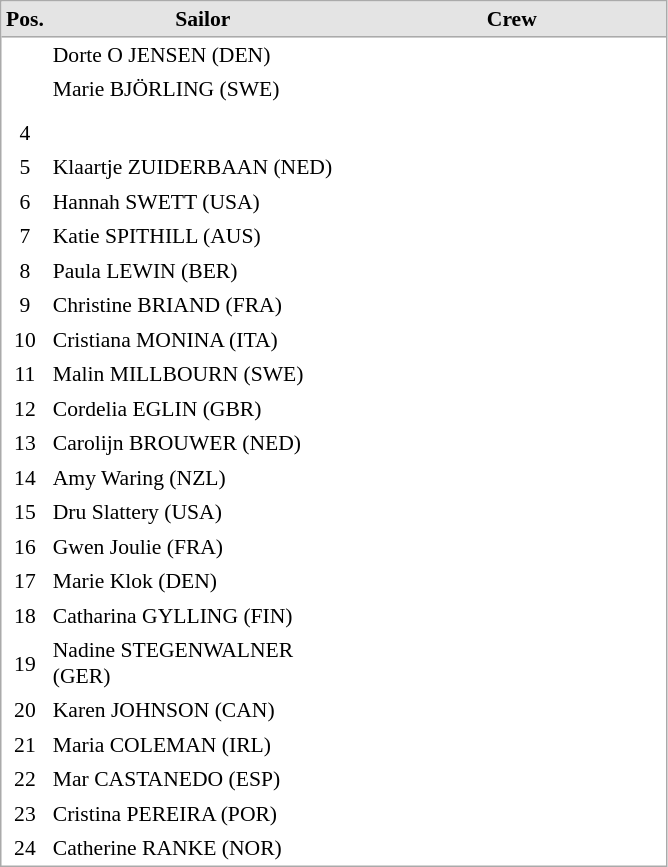<table cellspacing="0" cellpadding="3" style="border:1px solid #AAAAAA;font-size:90%">
<tr bgcolor="#E4E4E4">
<th style="border-bottom:1px solid #AAAAAA" width=10>Pos.</th>
<th style="border-bottom:1px solid #AAAAAA" width=200>Sailor</th>
<th style="border-bottom:1px solid #AAAAAA" width=200>Crew</th>
</tr>
<tr>
<td align="center"></td>
<td>Dorte O JENSEN (DEN)</td>
<td></td>
</tr>
<tr>
<td align="center"></td>
<td>Marie BJÖRLING (SWE)</td>
<td></td>
</tr>
<tr>
<td align="center"></td>
<td></td>
<td></td>
</tr>
<tr>
<td align="center">4</td>
<td></td>
<td></td>
</tr>
<tr>
<td align="center">5</td>
<td>Klaartje ZUIDERBAAN (NED)</td>
<td></td>
</tr>
<tr>
<td align="center">6</td>
<td>Hannah SWETT (USA)</td>
<td></td>
</tr>
<tr>
<td align="center">7</td>
<td>Katie SPITHILL (AUS)</td>
<td></td>
</tr>
<tr>
<td align="center">8</td>
<td>Paula LEWIN (BER)</td>
<td></td>
</tr>
<tr>
<td align="center">9</td>
<td>Christine BRIAND (FRA)</td>
<td></td>
</tr>
<tr>
<td align="center">10</td>
<td>Cristiana MONINA (ITA)</td>
<td></td>
</tr>
<tr>
<td align="center">11</td>
<td>Malin MILLBOURN (SWE)</td>
<td></td>
</tr>
<tr>
<td align="center">12</td>
<td>Cordelia EGLIN (GBR)</td>
<td></td>
</tr>
<tr>
<td align="center">13</td>
<td>Carolijn BROUWER (NED)</td>
<td></td>
</tr>
<tr>
<td align="center">14</td>
<td>Amy Waring (NZL)</td>
<td></td>
</tr>
<tr>
<td align="center">15</td>
<td>Dru Slattery (USA)</td>
<td></td>
</tr>
<tr>
<td align="center">16</td>
<td>Gwen Joulie (FRA)</td>
<td></td>
</tr>
<tr>
<td align="center">17</td>
<td>Marie Klok (DEN)</td>
<td></td>
</tr>
<tr>
<td align="center">18</td>
<td>Catharina GYLLING (FIN)</td>
<td></td>
</tr>
<tr>
<td align="center">19</td>
<td>Nadine STEGENWALNER (GER)</td>
<td></td>
</tr>
<tr>
<td align="center">20</td>
<td>Karen JOHNSON (CAN)</td>
<td></td>
</tr>
<tr>
<td align="center">21</td>
<td>Maria COLEMAN (IRL)</td>
<td></td>
</tr>
<tr>
<td align="center">22</td>
<td>Mar CASTANEDO (ESP)</td>
<td></td>
</tr>
<tr>
<td align="center">23</td>
<td>Cristina PEREIRA (POR)</td>
<td></td>
</tr>
<tr>
<td align="center">24</td>
<td>Catherine RANKE (NOR)</td>
<td></td>
</tr>
<tr>
</tr>
</table>
